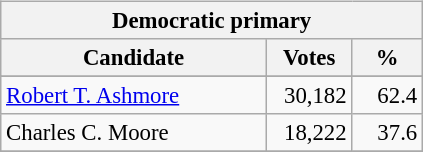<table class="wikitable" align="left" style="margin: 1em 1em 1em 0; font-size: 95%;">
<tr>
<th colspan="3">Democratic primary</th>
</tr>
<tr>
<th colspan="1" style="width: 170px">Candidate</th>
<th style="width: 50px">Votes</th>
<th style="width: 40px">%</th>
</tr>
<tr>
</tr>
<tr>
<td><a href='#'>Robert T. Ashmore</a></td>
<td align="right">30,182</td>
<td align="right">62.4</td>
</tr>
<tr>
<td>Charles C. Moore</td>
<td align="right">18,222</td>
<td align="right">37.6</td>
</tr>
<tr>
</tr>
</table>
